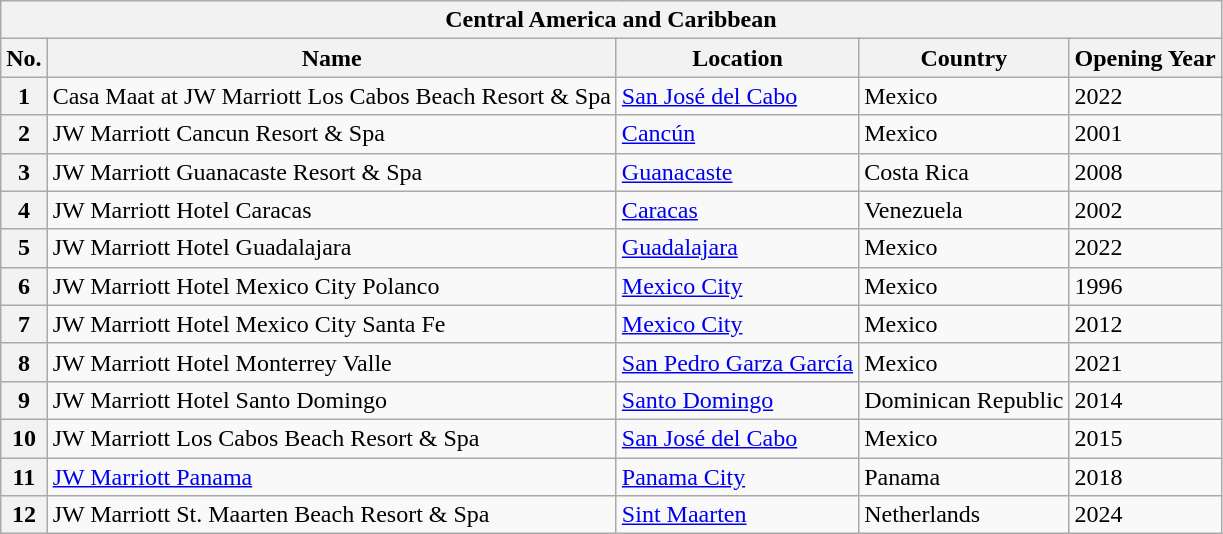<table class="wikitable sortable">
<tr>
<th colspan="6">Central America and Caribbean</th>
</tr>
<tr>
<th>No.</th>
<th>Name</th>
<th>Location</th>
<th>Country</th>
<th>Opening Year</th>
</tr>
<tr>
<th>1</th>
<td>Casa Maat at JW Marriott Los Cabos Beach Resort & Spa</td>
<td><a href='#'>San José del Cabo</a></td>
<td>Mexico</td>
<td>2022</td>
</tr>
<tr>
<th>2</th>
<td>JW Marriott Cancun Resort & Spa</td>
<td><a href='#'>Cancún</a></td>
<td>Mexico</td>
<td>2001</td>
</tr>
<tr>
<th>3</th>
<td>JW Marriott Guanacaste Resort & Spa</td>
<td><a href='#'>Guanacaste</a></td>
<td>Costa Rica</td>
<td>2008</td>
</tr>
<tr>
<th>4</th>
<td>JW Marriott Hotel Caracas</td>
<td><a href='#'>Caracas</a></td>
<td>Venezuela</td>
<td>2002</td>
</tr>
<tr>
<th>5</th>
<td>JW Marriott Hotel Guadalajara</td>
<td><a href='#'>Guadalajara</a></td>
<td>Mexico</td>
<td>2022</td>
</tr>
<tr>
<th>6</th>
<td>JW Marriott Hotel Mexico City Polanco</td>
<td><a href='#'>Mexico City</a></td>
<td>Mexico</td>
<td>1996</td>
</tr>
<tr>
<th>7</th>
<td>JW Marriott Hotel Mexico City Santa Fe</td>
<td><a href='#'>Mexico City</a></td>
<td>Mexico</td>
<td>2012</td>
</tr>
<tr>
<th>8</th>
<td>JW Marriott Hotel Monterrey Valle</td>
<td><a href='#'>San Pedro Garza García</a></td>
<td>Mexico</td>
<td>2021</td>
</tr>
<tr>
<th>9</th>
<td>JW Marriott Hotel Santo Domingo</td>
<td><a href='#'>Santo Domingo</a></td>
<td>Dominican Republic</td>
<td>2014</td>
</tr>
<tr>
<th>10</th>
<td>JW Marriott Los Cabos Beach Resort & Spa</td>
<td><a href='#'>San José del Cabo</a></td>
<td>Mexico</td>
<td>2015</td>
</tr>
<tr>
<th>11</th>
<td><a href='#'>JW Marriott Panama</a></td>
<td><a href='#'>Panama City</a></td>
<td>Panama</td>
<td>2018</td>
</tr>
<tr>
<th>12</th>
<td>JW Marriott St. Maarten Beach Resort & Spa</td>
<td><a href='#'>Sint Maarten</a></td>
<td>Netherlands</td>
<td>2024</td>
</tr>
</table>
